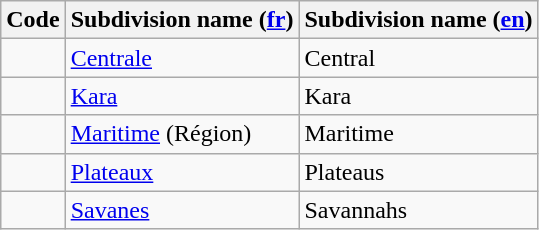<table class="wikitable sortable">
<tr>
<th>Code</th>
<th>Subdivision name (<a href='#'>fr</a>)</th>
<th>Subdivision name (<a href='#'>en</a>) </th>
</tr>
<tr>
<td></td>
<td><a href='#'>Centrale</a></td>
<td>Central</td>
</tr>
<tr>
<td></td>
<td><a href='#'>Kara</a></td>
<td>Kara</td>
</tr>
<tr>
<td></td>
<td><a href='#'>Maritime</a> (Région)</td>
<td>Maritime</td>
</tr>
<tr>
<td></td>
<td><a href='#'>Plateaux</a></td>
<td>Plateaus</td>
</tr>
<tr>
<td></td>
<td><a href='#'>Savanes</a></td>
<td>Savannahs</td>
</tr>
</table>
